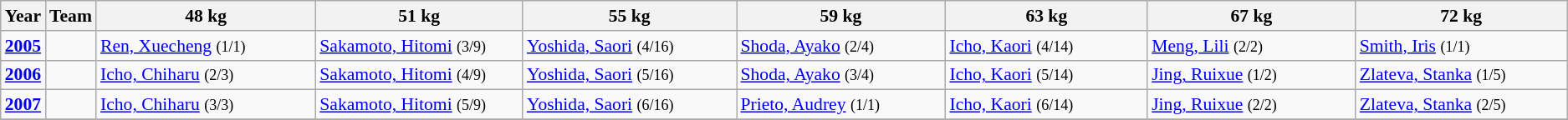<table class="wikitable sortable" style="font-size: 90%">
<tr>
<th>Year</th>
<th>Team</th>
<th width=300>48 kg</th>
<th width=275>51 kg</th>
<th width=300>55 kg</th>
<th width=300>59 kg</th>
<th width=300>63 kg</th>
<th width=300>67 kg</th>
<th width=300>72 kg</th>
</tr>
<tr>
<td><strong><a href='#'>2005</a></strong></td>
<td></td>
<td> <a href='#'>Ren, Xuecheng</a> <small>(1/1)</small></td>
<td> <a href='#'>Sakamoto, Hitomi</a> <small>(3/9)</small></td>
<td> <a href='#'>Yoshida, Saori</a>  <small>(4/16)</small></td>
<td> <a href='#'>Shoda, Ayako</a> <small>(2/4)</small></td>
<td> <a href='#'>Icho, Kaori</a>  <small>(4/14)</small></td>
<td> <a href='#'>Meng, Lili</a> <small>(2/2)</small></td>
<td> <a href='#'>Smith, Iris</a> <small>(1/1)</small></td>
</tr>
<tr>
<td><strong><a href='#'>2006</a></strong></td>
<td></td>
<td> <a href='#'>Icho, Chiharu</a> <small>(2/3)</small></td>
<td> <a href='#'>Sakamoto, Hitomi</a> <small>(4/9)</small></td>
<td> <a href='#'>Yoshida, Saori</a>  <small>(5/16)</small></td>
<td> <a href='#'>Shoda, Ayako</a> <small>(3/4)</small></td>
<td> <a href='#'>Icho, Kaori</a>  <small>(5/14)</small></td>
<td> <a href='#'>Jing, Ruixue</a> <small>(1/2)</small></td>
<td> <a href='#'>Zlateva, Stanka</a> <small>(1/5)</small></td>
</tr>
<tr>
<td><strong><a href='#'>2007</a></strong></td>
<td></td>
<td> <a href='#'>Icho, Chiharu</a> <small>(3/3)</small></td>
<td> <a href='#'>Sakamoto, Hitomi</a> <small>(5/9)</small></td>
<td> <a href='#'>Yoshida, Saori</a>  <small>(6/16)</small></td>
<td> <a href='#'>Prieto, Audrey</a> <small>(1/1)</small></td>
<td> <a href='#'>Icho, Kaori</a>  <small>(6/14)</small></td>
<td> <a href='#'>Jing, Ruixue</a> <small>(2/2)</small></td>
<td> <a href='#'>Zlateva, Stanka</a> <small>(2/5)</small></td>
</tr>
<tr>
</tr>
</table>
